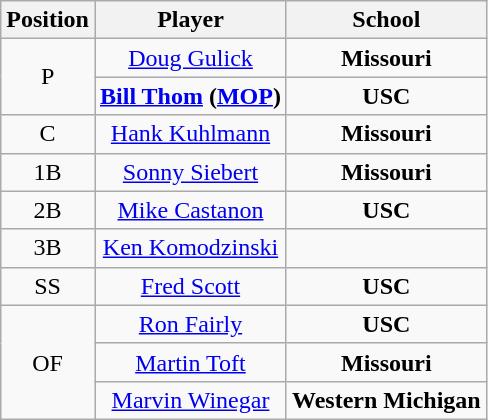<table class="wikitable" style=text-align:center>
<tr>
<th>Position</th>
<th>Player</th>
<th>School</th>
</tr>
<tr>
<td rowspan=2>P</td>
<td><a href='#'>Doug Gulick</a></td>
<td style=><strong>Missouri</strong></td>
</tr>
<tr>
<td><strong><a href='#'>Bill Thom</a> (<a href='#'>MOP</a>)</strong></td>
<td style=><strong>USC</strong></td>
</tr>
<tr>
<td>C</td>
<td><a href='#'>Hank Kuhlmann</a></td>
<td style=><strong>Missouri</strong></td>
</tr>
<tr>
<td>1B</td>
<td><a href='#'>Sonny Siebert</a></td>
<td style=><strong>Missouri</strong></td>
</tr>
<tr>
<td>2B</td>
<td><a href='#'>Mike Castanon</a></td>
<td style=><strong>USC</strong></td>
</tr>
<tr>
<td>3B</td>
<td><a href='#'>Ken Komodzinski</a></td>
<td style=></td>
</tr>
<tr>
<td>SS</td>
<td><a href='#'>Fred Scott</a></td>
<td style=><strong>USC</strong></td>
</tr>
<tr>
<td rowspan=3>OF</td>
<td><a href='#'>Ron Fairly</a></td>
<td style=><strong>USC</strong></td>
</tr>
<tr>
<td><a href='#'>Martin Toft</a></td>
<td style=><strong>Missouri</strong></td>
</tr>
<tr>
<td><a href='#'>Marvin Winegar</a></td>
<td style=><strong>Western Michigan</strong></td>
</tr>
</table>
